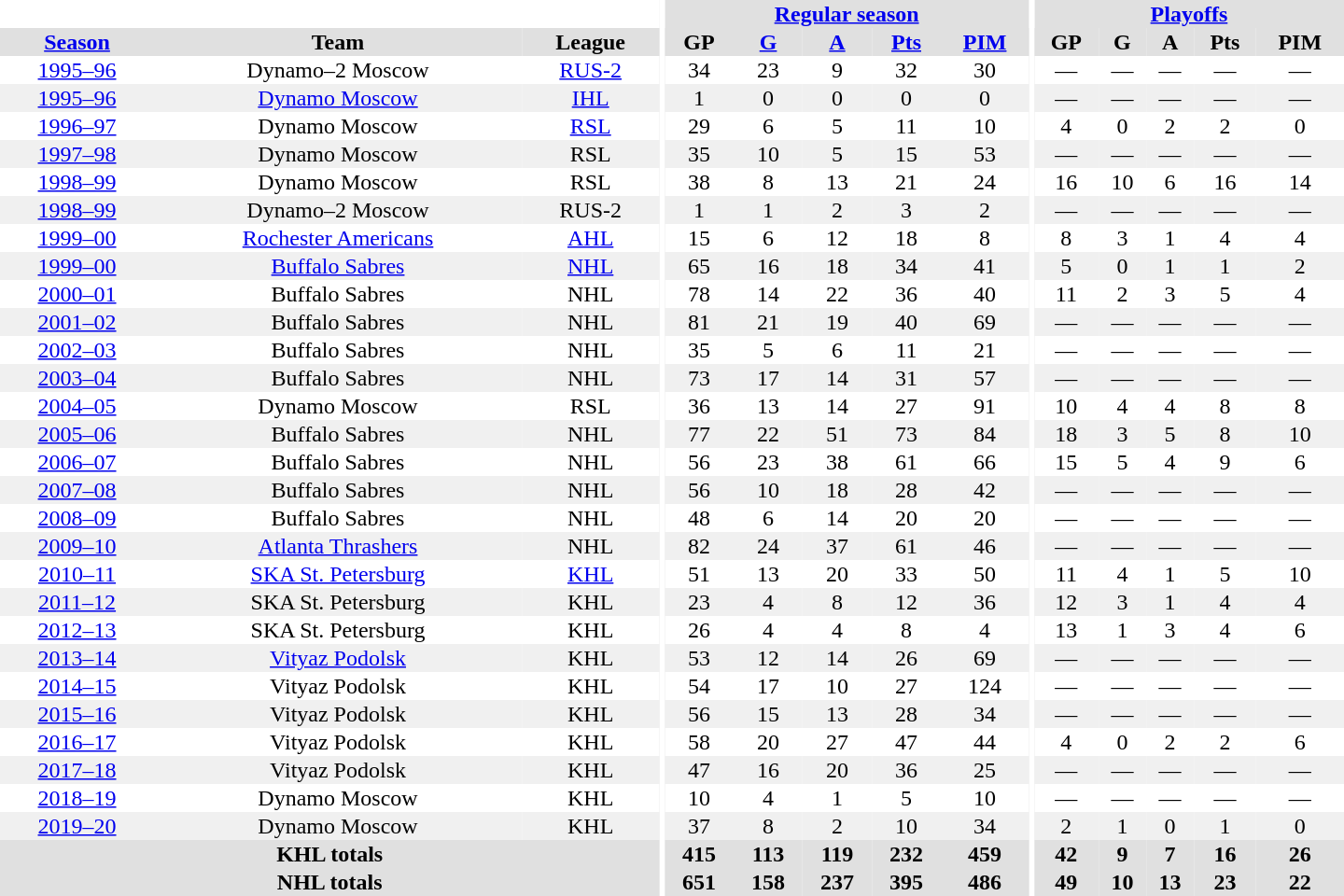<table border="0" cellpadding="1" cellspacing="0" style="text-align:center; width:60em">
<tr bgcolor="#e0e0e0">
<th colspan="3" bgcolor="#ffffff"></th>
<th rowspan="100" bgcolor="#ffffff"></th>
<th colspan="5"><a href='#'>Regular season</a></th>
<th rowspan="100" bgcolor="#ffffff"></th>
<th colspan="5"><a href='#'>Playoffs</a></th>
</tr>
<tr bgcolor="#e0e0e0">
<th><a href='#'>Season</a></th>
<th>Team</th>
<th>League</th>
<th>GP</th>
<th><a href='#'>G</a></th>
<th><a href='#'>A</a></th>
<th><a href='#'>Pts</a></th>
<th><a href='#'>PIM</a></th>
<th>GP</th>
<th>G</th>
<th>A</th>
<th>Pts</th>
<th>PIM</th>
</tr>
<tr>
<td><a href='#'>1995–96</a></td>
<td>Dynamo–2 Moscow</td>
<td><a href='#'>RUS-2</a></td>
<td>34</td>
<td>23</td>
<td>9</td>
<td>32</td>
<td>30</td>
<td>—</td>
<td>—</td>
<td>—</td>
<td>—</td>
<td>—</td>
</tr>
<tr bgcolor="#f0f0f0">
<td><a href='#'>1995–96</a></td>
<td><a href='#'>Dynamo Moscow</a></td>
<td><a href='#'>IHL</a></td>
<td>1</td>
<td>0</td>
<td>0</td>
<td>0</td>
<td>0</td>
<td>—</td>
<td>—</td>
<td>—</td>
<td>—</td>
<td>—</td>
</tr>
<tr>
<td><a href='#'>1996–97</a></td>
<td>Dynamo Moscow</td>
<td><a href='#'>RSL</a></td>
<td>29</td>
<td>6</td>
<td>5</td>
<td>11</td>
<td>10</td>
<td>4</td>
<td>0</td>
<td>2</td>
<td>2</td>
<td>0</td>
</tr>
<tr bgcolor="#f0f0f0">
<td><a href='#'>1997–98</a></td>
<td>Dynamo Moscow</td>
<td>RSL</td>
<td>35</td>
<td>10</td>
<td>5</td>
<td>15</td>
<td>53</td>
<td>—</td>
<td>—</td>
<td>—</td>
<td>—</td>
<td>—</td>
</tr>
<tr>
<td><a href='#'>1998–99</a></td>
<td>Dynamo Moscow</td>
<td>RSL</td>
<td>38</td>
<td>8</td>
<td>13</td>
<td>21</td>
<td>24</td>
<td>16</td>
<td>10</td>
<td>6</td>
<td>16</td>
<td>14</td>
</tr>
<tr bgcolor="#f0f0f0">
<td><a href='#'>1998–99</a></td>
<td>Dynamo–2 Moscow</td>
<td>RUS-2</td>
<td>1</td>
<td>1</td>
<td>2</td>
<td>3</td>
<td>2</td>
<td>—</td>
<td>—</td>
<td>—</td>
<td>—</td>
<td>—</td>
</tr>
<tr>
<td><a href='#'>1999–00</a></td>
<td><a href='#'>Rochester Americans</a></td>
<td><a href='#'>AHL</a></td>
<td>15</td>
<td>6</td>
<td>12</td>
<td>18</td>
<td>8</td>
<td>8</td>
<td>3</td>
<td>1</td>
<td>4</td>
<td>4</td>
</tr>
<tr bgcolor="#f0f0f0">
<td><a href='#'>1999–00</a></td>
<td><a href='#'>Buffalo Sabres</a></td>
<td><a href='#'>NHL</a></td>
<td>65</td>
<td>16</td>
<td>18</td>
<td>34</td>
<td>41</td>
<td>5</td>
<td>0</td>
<td>1</td>
<td>1</td>
<td>2</td>
</tr>
<tr>
<td><a href='#'>2000–01</a></td>
<td>Buffalo Sabres</td>
<td>NHL</td>
<td>78</td>
<td>14</td>
<td>22</td>
<td>36</td>
<td>40</td>
<td>11</td>
<td>2</td>
<td>3</td>
<td>5</td>
<td>4</td>
</tr>
<tr bgcolor="#f0f0f0">
<td><a href='#'>2001–02</a></td>
<td>Buffalo Sabres</td>
<td>NHL</td>
<td>81</td>
<td>21</td>
<td>19</td>
<td>40</td>
<td>69</td>
<td>—</td>
<td>—</td>
<td>—</td>
<td>—</td>
<td>—</td>
</tr>
<tr>
<td><a href='#'>2002–03</a></td>
<td>Buffalo Sabres</td>
<td>NHL</td>
<td>35</td>
<td>5</td>
<td>6</td>
<td>11</td>
<td>21</td>
<td>—</td>
<td>—</td>
<td>—</td>
<td>—</td>
<td>—</td>
</tr>
<tr bgcolor="#f0f0f0">
<td><a href='#'>2003–04</a></td>
<td>Buffalo Sabres</td>
<td>NHL</td>
<td>73</td>
<td>17</td>
<td>14</td>
<td>31</td>
<td>57</td>
<td>—</td>
<td>—</td>
<td>—</td>
<td>—</td>
<td>—</td>
</tr>
<tr>
<td><a href='#'>2004–05</a></td>
<td>Dynamo Moscow</td>
<td>RSL</td>
<td>36</td>
<td>13</td>
<td>14</td>
<td>27</td>
<td>91</td>
<td>10</td>
<td>4</td>
<td>4</td>
<td>8</td>
<td>8</td>
</tr>
<tr bgcolor="#f0f0f0">
<td><a href='#'>2005–06</a></td>
<td>Buffalo Sabres</td>
<td>NHL</td>
<td>77</td>
<td>22</td>
<td>51</td>
<td>73</td>
<td>84</td>
<td>18</td>
<td>3</td>
<td>5</td>
<td>8</td>
<td>10</td>
</tr>
<tr>
<td><a href='#'>2006–07</a></td>
<td>Buffalo Sabres</td>
<td>NHL</td>
<td>56</td>
<td>23</td>
<td>38</td>
<td>61</td>
<td>66</td>
<td>15</td>
<td>5</td>
<td>4</td>
<td>9</td>
<td>6</td>
</tr>
<tr bgcolor="#f0f0f0">
<td><a href='#'>2007–08</a></td>
<td>Buffalo Sabres</td>
<td>NHL</td>
<td>56</td>
<td>10</td>
<td>18</td>
<td>28</td>
<td>42</td>
<td>—</td>
<td>—</td>
<td>—</td>
<td>—</td>
<td>—</td>
</tr>
<tr>
<td><a href='#'>2008–09</a></td>
<td>Buffalo Sabres</td>
<td>NHL</td>
<td>48</td>
<td>6</td>
<td>14</td>
<td>20</td>
<td>20</td>
<td>—</td>
<td>—</td>
<td>—</td>
<td>—</td>
<td>—</td>
</tr>
<tr bgcolor="#f0f0f0">
<td><a href='#'>2009–10</a></td>
<td><a href='#'>Atlanta Thrashers</a></td>
<td>NHL</td>
<td>82</td>
<td>24</td>
<td>37</td>
<td>61</td>
<td>46</td>
<td>—</td>
<td>—</td>
<td>—</td>
<td>—</td>
<td>—</td>
</tr>
<tr>
<td><a href='#'>2010–11</a></td>
<td><a href='#'>SKA St. Petersburg</a></td>
<td><a href='#'>KHL</a></td>
<td>51</td>
<td>13</td>
<td>20</td>
<td>33</td>
<td>50</td>
<td>11</td>
<td>4</td>
<td>1</td>
<td>5</td>
<td>10</td>
</tr>
<tr bgcolor="#f0f0f0">
<td><a href='#'>2011–12</a></td>
<td>SKA St. Petersburg</td>
<td>KHL</td>
<td>23</td>
<td>4</td>
<td>8</td>
<td>12</td>
<td>36</td>
<td>12</td>
<td>3</td>
<td>1</td>
<td>4</td>
<td>4</td>
</tr>
<tr>
<td><a href='#'>2012–13</a></td>
<td>SKA St. Petersburg</td>
<td>KHL</td>
<td>26</td>
<td>4</td>
<td>4</td>
<td>8</td>
<td>4</td>
<td>13</td>
<td>1</td>
<td>3</td>
<td>4</td>
<td>6</td>
</tr>
<tr bgcolor="#f0f0f0">
<td><a href='#'>2013–14</a></td>
<td><a href='#'>Vityaz Podolsk</a></td>
<td>KHL</td>
<td>53</td>
<td>12</td>
<td>14</td>
<td>26</td>
<td>69</td>
<td>—</td>
<td>—</td>
<td>—</td>
<td>—</td>
<td>—</td>
</tr>
<tr>
<td><a href='#'>2014–15</a></td>
<td>Vityaz Podolsk</td>
<td>KHL</td>
<td>54</td>
<td>17</td>
<td>10</td>
<td>27</td>
<td>124</td>
<td>—</td>
<td>—</td>
<td>—</td>
<td>—</td>
<td>—</td>
</tr>
<tr bgcolor="#f0f0f0">
<td><a href='#'>2015–16</a></td>
<td>Vityaz Podolsk</td>
<td>KHL</td>
<td>56</td>
<td>15</td>
<td>13</td>
<td>28</td>
<td>34</td>
<td>—</td>
<td>—</td>
<td>—</td>
<td>—</td>
<td>—</td>
</tr>
<tr>
<td><a href='#'>2016–17</a></td>
<td>Vityaz Podolsk</td>
<td>KHL</td>
<td>58</td>
<td>20</td>
<td>27</td>
<td>47</td>
<td>44</td>
<td>4</td>
<td>0</td>
<td>2</td>
<td>2</td>
<td>6</td>
</tr>
<tr bgcolor="#f0f0f0">
<td><a href='#'>2017–18</a></td>
<td>Vityaz Podolsk</td>
<td>KHL</td>
<td>47</td>
<td>16</td>
<td>20</td>
<td>36</td>
<td>25</td>
<td>—</td>
<td>—</td>
<td>—</td>
<td>—</td>
<td>—</td>
</tr>
<tr>
<td><a href='#'>2018–19</a></td>
<td>Dynamo Moscow</td>
<td>KHL</td>
<td>10</td>
<td>4</td>
<td>1</td>
<td>5</td>
<td>10</td>
<td>—</td>
<td>—</td>
<td>—</td>
<td>—</td>
<td>—</td>
</tr>
<tr bgcolor="#f0f0f0">
<td><a href='#'>2019–20</a></td>
<td>Dynamo Moscow</td>
<td>KHL</td>
<td>37</td>
<td>8</td>
<td>2</td>
<td>10</td>
<td>34</td>
<td>2</td>
<td>1</td>
<td>0</td>
<td>1</td>
<td>0</td>
</tr>
<tr bgcolor="#e0e0e0">
<th colspan="3">KHL totals</th>
<th>415</th>
<th>113</th>
<th>119</th>
<th>232</th>
<th>459</th>
<th>42</th>
<th>9</th>
<th>7</th>
<th>16</th>
<th>26</th>
</tr>
<tr bgcolor="#e0e0e0">
<th colspan="3">NHL totals</th>
<th>651</th>
<th>158</th>
<th>237</th>
<th>395</th>
<th>486</th>
<th>49</th>
<th>10</th>
<th>13</th>
<th>23</th>
<th>22</th>
</tr>
</table>
